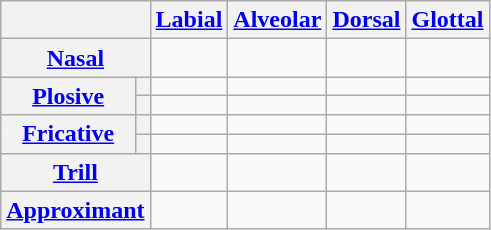<table class="wikitable" style="text-align: center;">
<tr>
<th colspan="2"></th>
<th><a href='#'>Labial</a></th>
<th><a href='#'>Alveolar</a></th>
<th><a href='#'>Dorsal</a></th>
<th><a href='#'>Glottal</a></th>
</tr>
<tr>
<th colspan="2"><a href='#'>Nasal</a></th>
<td></td>
<td></td>
<td></td>
<td></td>
</tr>
<tr>
<th rowspan="2"><a href='#'>Plosive</a></th>
<th></th>
<td></td>
<td></td>
<td></td>
<td></td>
</tr>
<tr>
<th></th>
<td></td>
<td></td>
<td></td>
<td></td>
</tr>
<tr>
<th rowspan="2"><a href='#'>Fricative</a></th>
<th></th>
<td></td>
<td></td>
<td></td>
<td></td>
</tr>
<tr>
<th></th>
<td></td>
<td></td>
<td></td>
<td></td>
</tr>
<tr>
<th colspan="2"><a href='#'>Trill</a></th>
<td></td>
<td></td>
<td></td>
<td></td>
</tr>
<tr>
<th colspan="2"><a href='#'>Approximant</a></th>
<td></td>
<td></td>
<td></td>
<td></td>
</tr>
</table>
